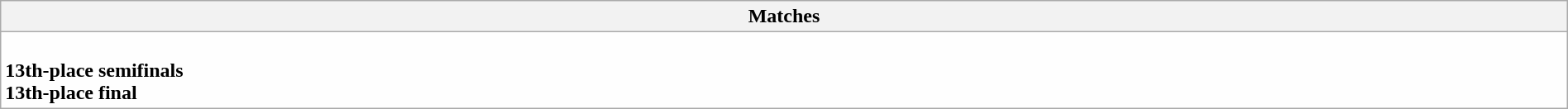<table class="wikitable collapsible collapsed" style="background:#fefefe; width:100%;">
<tr>
<th>Matches</th>
</tr>
<tr>
<td><br><strong>13th-place semifinals</strong>
 <br><strong>13th-place final</strong>
</td>
</tr>
</table>
